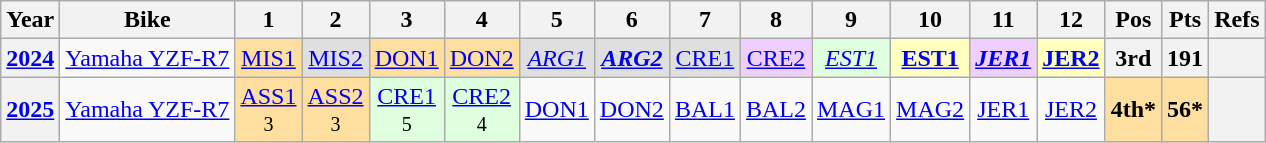<table class="wikitable" style="text-align:center">
<tr>
<th>Year</th>
<th>Bike</th>
<th>1</th>
<th>2</th>
<th>3</th>
<th>4</th>
<th>5</th>
<th>6</th>
<th>7</th>
<th>8</th>
<th>9</th>
<th>10</th>
<th>11</th>
<th>12</th>
<th>Pos</th>
<th>Pts</th>
<th>Refs</th>
</tr>
<tr>
<th><a href='#'>2024</a></th>
<td><a href='#'>Yamaha YZF-R7</a></td>
<td style="background:#ffdf9f;"><a href='#'>MIS1</a><br></td>
<td style="background:#dfdfdf;"><a href='#'>MIS2</a><br></td>
<td style="background:#ffdf9f;"><a href='#'>DON1</a><br></td>
<td style="background:#ffdf9f;"><a href='#'>DON2</a><br></td>
<td style="background:#dfdfdf;"><em><a href='#'>ARG1</a></em><br></td>
<td style="background:#dfdfdf;"><strong><em><a href='#'>ARG2</a></em></strong><br></td>
<td style="background:#dfdfdf;"><a href='#'>CRE1</a><br></td>
<td style="background:#efcfff;"><a href='#'>CRE2</a><br></td>
<td style="background:#dfffdf;"><em><a href='#'>EST1</a></em><br></td>
<td style="background:#ffffbf;"><strong><a href='#'>EST1</a></strong><br></td>
<td style="background:#efcfff;"><strong><em><a href='#'>JER1</a></em></strong><br></td>
<td style="background:#ffffbf;"><strong><a href='#'>JER2</a></strong><br></td>
<th>3rd</th>
<th>191</th>
<th></th>
</tr>
<tr>
<th><a href='#'>2025</a></th>
<td><a href='#'>Yamaha YZF-R7</a></td>
<td style="background:#FFDF9F;"><a href='#'>ASS1</a><br><small>3</small></td>
<td style="background:#FFDF9F;"><a href='#'>ASS2</a><br><small>3</small></td>
<td style="background:#dfffdf;"><a href='#'>CRE1</a><br><small>5</small></td>
<td style="background:#dfffdf;"><a href='#'>CRE2</a><br><small>4</small></td>
<td style="background:#;"><a href='#'>DON1</a><br><small></small></td>
<td style="background:#;"><a href='#'>DON2</a><br><small></small></td>
<td style="background:#;"><a href='#'>BAL1</a><br><small></small></td>
<td style="background:#;"><a href='#'>BAL2</a><br><small></small></td>
<td style="background:#;"><a href='#'>MAG1</a><br><small></small></td>
<td style="background:#;"><a href='#'>MAG2</a><br><small></small></td>
<td style="background:#;"><a href='#'>JER1</a><br><small></small></td>
<td style="background:#;"><a href='#'>JER2</a><br><small></small></td>
<th style="background:#FFDF9F;">4th*</th>
<th style="background:#FFDF9F;">56*</th>
<th></th>
</tr>
</table>
